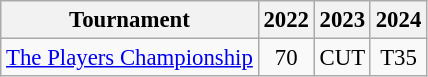<table class="wikitable" style="font-size:95%;text-align:center;">
<tr>
<th>Tournament</th>
<th>2022</th>
<th>2023</th>
<th>2024</th>
</tr>
<tr>
<td align=left><a href='#'>The Players Championship</a></td>
<td>70</td>
<td>CUT</td>
<td>T35</td>
</tr>
</table>
